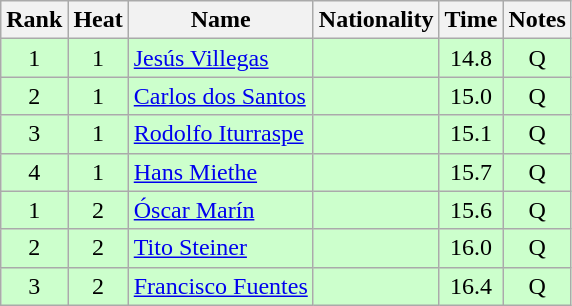<table class="wikitable sortable" style="text-align:center">
<tr>
<th>Rank</th>
<th>Heat</th>
<th>Name</th>
<th>Nationality</th>
<th>Time</th>
<th>Notes</th>
</tr>
<tr bgcolor=ccffcc>
<td>1</td>
<td>1</td>
<td align=left><a href='#'>Jesús Villegas</a></td>
<td align=left></td>
<td>14.8</td>
<td>Q</td>
</tr>
<tr bgcolor=ccffcc>
<td>2</td>
<td>1</td>
<td align=left><a href='#'>Carlos dos Santos</a></td>
<td align=left></td>
<td>15.0</td>
<td>Q</td>
</tr>
<tr bgcolor=ccffcc>
<td>3</td>
<td>1</td>
<td align=left><a href='#'>Rodolfo Iturraspe</a></td>
<td align=left></td>
<td>15.1</td>
<td>Q</td>
</tr>
<tr bgcolor=ccffcc>
<td>4</td>
<td>1</td>
<td align=left><a href='#'>Hans Miethe</a></td>
<td align=left></td>
<td>15.7</td>
<td>Q</td>
</tr>
<tr bgcolor=ccffcc>
<td>1</td>
<td>2</td>
<td align=left><a href='#'>Óscar Marín</a></td>
<td align=left></td>
<td>15.6</td>
<td>Q</td>
</tr>
<tr bgcolor=ccffcc>
<td>2</td>
<td>2</td>
<td align=left><a href='#'>Tito Steiner</a></td>
<td align=left></td>
<td>16.0</td>
<td>Q</td>
</tr>
<tr bgcolor=ccffcc>
<td>3</td>
<td>2</td>
<td align=left><a href='#'>Francisco Fuentes</a></td>
<td align=left></td>
<td>16.4</td>
<td>Q</td>
</tr>
</table>
